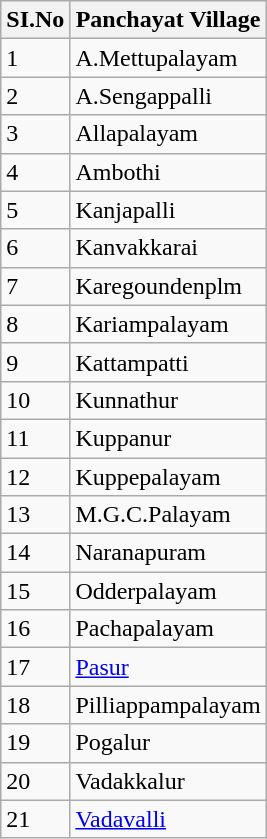<table class="wikitable sortable">
<tr>
<th>SI.No</th>
<th>Panchayat Village</th>
</tr>
<tr>
<td>1</td>
<td>A.Mettupalayam</td>
</tr>
<tr>
<td>2</td>
<td>A.Sengappalli</td>
</tr>
<tr>
<td>3</td>
<td>Allapalayam</td>
</tr>
<tr>
<td>4</td>
<td>Ambothi</td>
</tr>
<tr>
<td>5</td>
<td>Kanjapalli</td>
</tr>
<tr>
<td>6</td>
<td>Kanvakkarai</td>
</tr>
<tr>
<td>7</td>
<td>Karegoundenplm</td>
</tr>
<tr>
<td>8</td>
<td>Kariampalayam</td>
</tr>
<tr>
<td>9</td>
<td>Kattampatti</td>
</tr>
<tr>
<td>10</td>
<td>Kunnathur</td>
</tr>
<tr>
<td>11</td>
<td>Kuppanur</td>
</tr>
<tr>
<td>12</td>
<td>Kuppepalayam</td>
</tr>
<tr>
<td>13</td>
<td>M.G.C.Palayam</td>
</tr>
<tr>
<td>14</td>
<td>Naranapuram</td>
</tr>
<tr>
<td>15</td>
<td>Odderpalayam</td>
</tr>
<tr>
<td>16</td>
<td>Pachapalayam</td>
</tr>
<tr>
<td>17</td>
<td><a href='#'>Pasur</a></td>
</tr>
<tr>
<td>18</td>
<td>Pilliappampalayam</td>
</tr>
<tr>
<td>19</td>
<td>Pogalur</td>
</tr>
<tr>
<td>20</td>
<td>Vadakkalur</td>
</tr>
<tr>
<td>21</td>
<td><a href='#'>Vadavalli</a></td>
</tr>
</table>
